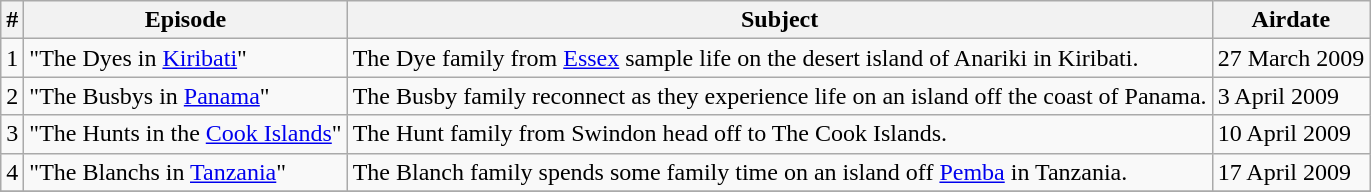<table class="wikitable sortable">
<tr>
<th>#</th>
<th>Episode</th>
<th>Subject</th>
<th>Airdate</th>
</tr>
<tr>
<td>1</td>
<td>"The Dyes in <a href='#'>Kiribati</a>"</td>
<td>The Dye family from <a href='#'>Essex</a> sample life on the desert island of Anariki in Kiribati.</td>
<td>27 March 2009</td>
</tr>
<tr>
<td>2</td>
<td>"The Busbys in <a href='#'>Panama</a>"</td>
<td>The Busby family reconnect as they experience life on an island off the coast of Panama.</td>
<td>3 April 2009</td>
</tr>
<tr>
<td>3</td>
<td>"The Hunts in the <a href='#'>Cook Islands</a>"</td>
<td>The Hunt family from Swindon head off to The Cook Islands.</td>
<td>10 April 2009</td>
</tr>
<tr>
<td>4</td>
<td>"The Blanchs in <a href='#'>Tanzania</a>"</td>
<td>The Blanch family spends some family time on an island off <a href='#'>Pemba</a> in Tanzania.</td>
<td>17 April 2009</td>
</tr>
<tr>
</tr>
</table>
